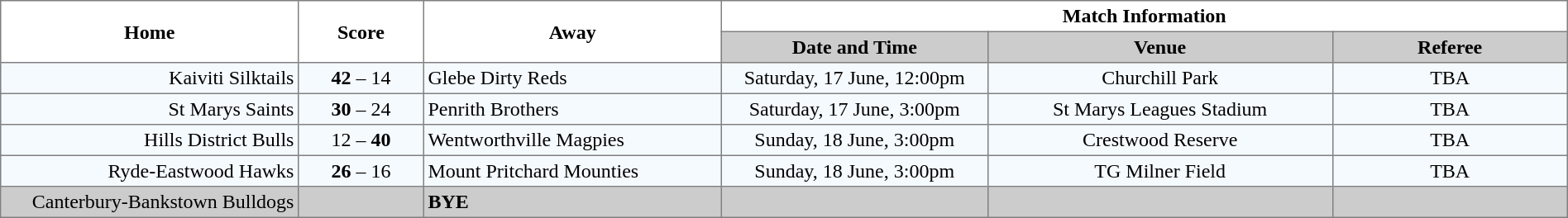<table width="100%" cellspacing="0" cellpadding="3" border="1" style="border-collapse:collapse;  text-align:center;">
<tr>
<th rowspan="2" width="19%">Home</th>
<th rowspan="2" width="8%">Score</th>
<th rowspan="2" width="19%">Away</th>
<th colspan="3">Match Information</th>
</tr>
<tr style="background:#CCCCCC">
<th width="17%">Date and Time</th>
<th width="22%">Venue</th>
<th width="50%">Referee</th>
</tr>
<tr style="text-align:center; background:#f5faff;">
<td align="right">Kaiviti Silktails </td>
<td><strong>42</strong> – 14</td>
<td align="left"> Glebe Dirty Reds</td>
<td>Saturday, 17 June, 12:00pm</td>
<td>Churchill Park</td>
<td>TBA</td>
</tr>
<tr style="text-align:center; background:#f5faff;">
<td align="right">St Marys Saints </td>
<td><strong>30</strong> – 24</td>
<td align="left"> Penrith Brothers</td>
<td>Saturday, 17 June, 3:00pm</td>
<td>St Marys Leagues Stadium</td>
<td>TBA</td>
</tr>
<tr style="text-align:center; background:#f5faff;">
<td align="right">Hills District Bulls </td>
<td>12 – <strong>40</strong></td>
<td align="left"> Wentworthville Magpies</td>
<td>Sunday, 18 June, 3:00pm</td>
<td>Crestwood Reserve</td>
<td>TBA</td>
</tr>
<tr style="text-align:center; background:#f5faff;">
<td align="right">Ryde-Eastwood Hawks </td>
<td><strong>26</strong> – 16</td>
<td align="left"> Mount Pritchard Mounties</td>
<td>Sunday, 18 June, 3:00pm</td>
<td>TG Milner Field</td>
<td>TBA</td>
</tr>
<tr style="text-align:center; background:#CCCCCC;">
<td align="right">Canterbury-Bankstown Bulldogs </td>
<td></td>
<td align="left"><strong>BYE</strong></td>
<td></td>
<td></td>
<td></td>
</tr>
</table>
